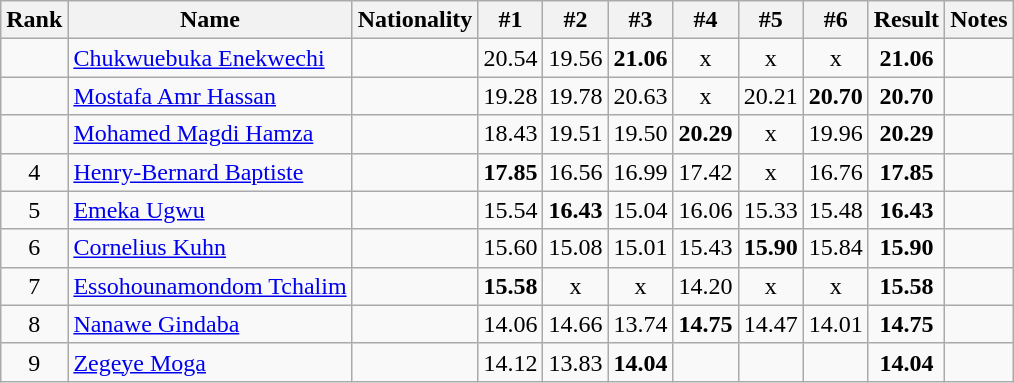<table class="wikitable sortable" style="text-align:center">
<tr>
<th>Rank</th>
<th>Name</th>
<th>Nationality</th>
<th>#1</th>
<th>#2</th>
<th>#3</th>
<th>#4</th>
<th>#5</th>
<th>#6</th>
<th>Result</th>
<th>Notes</th>
</tr>
<tr>
<td></td>
<td align=left><a href='#'>Chukwuebuka Enekwechi</a></td>
<td align=left></td>
<td>20.54</td>
<td>19.56</td>
<td><strong>21.06</strong></td>
<td>x</td>
<td>x</td>
<td>x</td>
<td><strong>21.06</strong></td>
<td></td>
</tr>
<tr>
<td></td>
<td align=left><a href='#'>Mostafa Amr Hassan</a></td>
<td align=left></td>
<td>19.28</td>
<td>19.78</td>
<td>20.63</td>
<td>x</td>
<td>20.21</td>
<td><strong>20.70</strong></td>
<td><strong>20.70</strong></td>
<td></td>
</tr>
<tr>
<td></td>
<td align=left><a href='#'>Mohamed Magdi Hamza</a></td>
<td align=left></td>
<td>18.43</td>
<td>19.51</td>
<td>19.50</td>
<td><strong>20.29</strong></td>
<td>x</td>
<td>19.96</td>
<td><strong>20.29</strong></td>
<td></td>
</tr>
<tr>
<td>4</td>
<td align=left><a href='#'>Henry-Bernard Baptiste</a></td>
<td align=left></td>
<td><strong>17.85</strong></td>
<td>16.56</td>
<td>16.99</td>
<td>17.42</td>
<td>x</td>
<td>16.76</td>
<td><strong>17.85</strong></td>
<td></td>
</tr>
<tr>
<td>5</td>
<td align=left><a href='#'>Emeka Ugwu</a></td>
<td align=left></td>
<td>15.54</td>
<td><strong>16.43</strong></td>
<td>15.04</td>
<td>16.06</td>
<td>15.33</td>
<td>15.48</td>
<td><strong>16.43</strong></td>
<td></td>
</tr>
<tr>
<td>6</td>
<td align=left><a href='#'>Cornelius Kuhn</a></td>
<td align=left></td>
<td>15.60</td>
<td>15.08</td>
<td>15.01</td>
<td>15.43</td>
<td><strong>15.90</strong></td>
<td>15.84</td>
<td><strong>15.90</strong></td>
<td></td>
</tr>
<tr>
<td>7</td>
<td align=left><a href='#'>Essohounamondom Tchalim</a></td>
<td align=left></td>
<td><strong>15.58</strong></td>
<td>x</td>
<td>x</td>
<td>14.20</td>
<td>x</td>
<td>x</td>
<td><strong>15.58</strong></td>
<td></td>
</tr>
<tr>
<td>8</td>
<td align=left><a href='#'>Nanawe Gindaba</a></td>
<td align=left></td>
<td>14.06</td>
<td>14.66</td>
<td>13.74</td>
<td><strong>14.75</strong></td>
<td>14.47</td>
<td>14.01</td>
<td><strong>14.75</strong></td>
<td></td>
</tr>
<tr>
<td>9</td>
<td align=left><a href='#'>Zegeye Moga</a></td>
<td align=left></td>
<td>14.12</td>
<td>13.83</td>
<td><strong>14.04</strong></td>
<td></td>
<td></td>
<td></td>
<td><strong>14.04</strong></td>
<td></td>
</tr>
</table>
